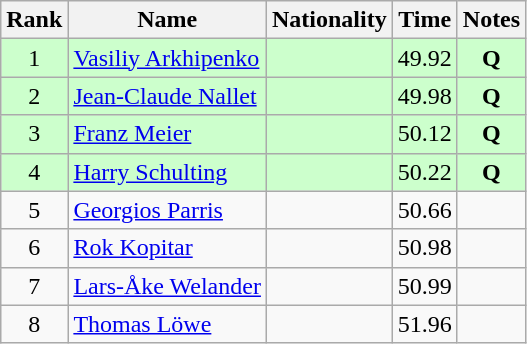<table class="wikitable sortable" style="text-align:center">
<tr>
<th>Rank</th>
<th>Name</th>
<th>Nationality</th>
<th>Time</th>
<th>Notes</th>
</tr>
<tr bgcolor=ccffcc>
<td>1</td>
<td align=left><a href='#'>Vasiliy Arkhipenko</a></td>
<td align=left></td>
<td>49.92</td>
<td><strong>Q</strong></td>
</tr>
<tr bgcolor=ccffcc>
<td>2</td>
<td align=left><a href='#'>Jean-Claude Nallet</a></td>
<td align=left></td>
<td>49.98</td>
<td><strong>Q</strong></td>
</tr>
<tr bgcolor=ccffcc>
<td>3</td>
<td align=left><a href='#'>Franz Meier</a></td>
<td align=left></td>
<td>50.12</td>
<td><strong>Q</strong></td>
</tr>
<tr bgcolor=ccffcc>
<td>4</td>
<td align=left><a href='#'>Harry Schulting</a></td>
<td align=left></td>
<td>50.22</td>
<td><strong>Q</strong></td>
</tr>
<tr>
<td>5</td>
<td align=left><a href='#'>Georgios Parris</a></td>
<td align=left></td>
<td>50.66</td>
<td></td>
</tr>
<tr>
<td>6</td>
<td align=left><a href='#'>Rok Kopitar</a></td>
<td align=left></td>
<td>50.98</td>
<td></td>
</tr>
<tr>
<td>7</td>
<td align=left><a href='#'>Lars-Åke Welander</a></td>
<td align=left></td>
<td>50.99</td>
<td></td>
</tr>
<tr>
<td>8</td>
<td align=left><a href='#'>Thomas Löwe</a></td>
<td align=left></td>
<td>51.96</td>
<td></td>
</tr>
</table>
